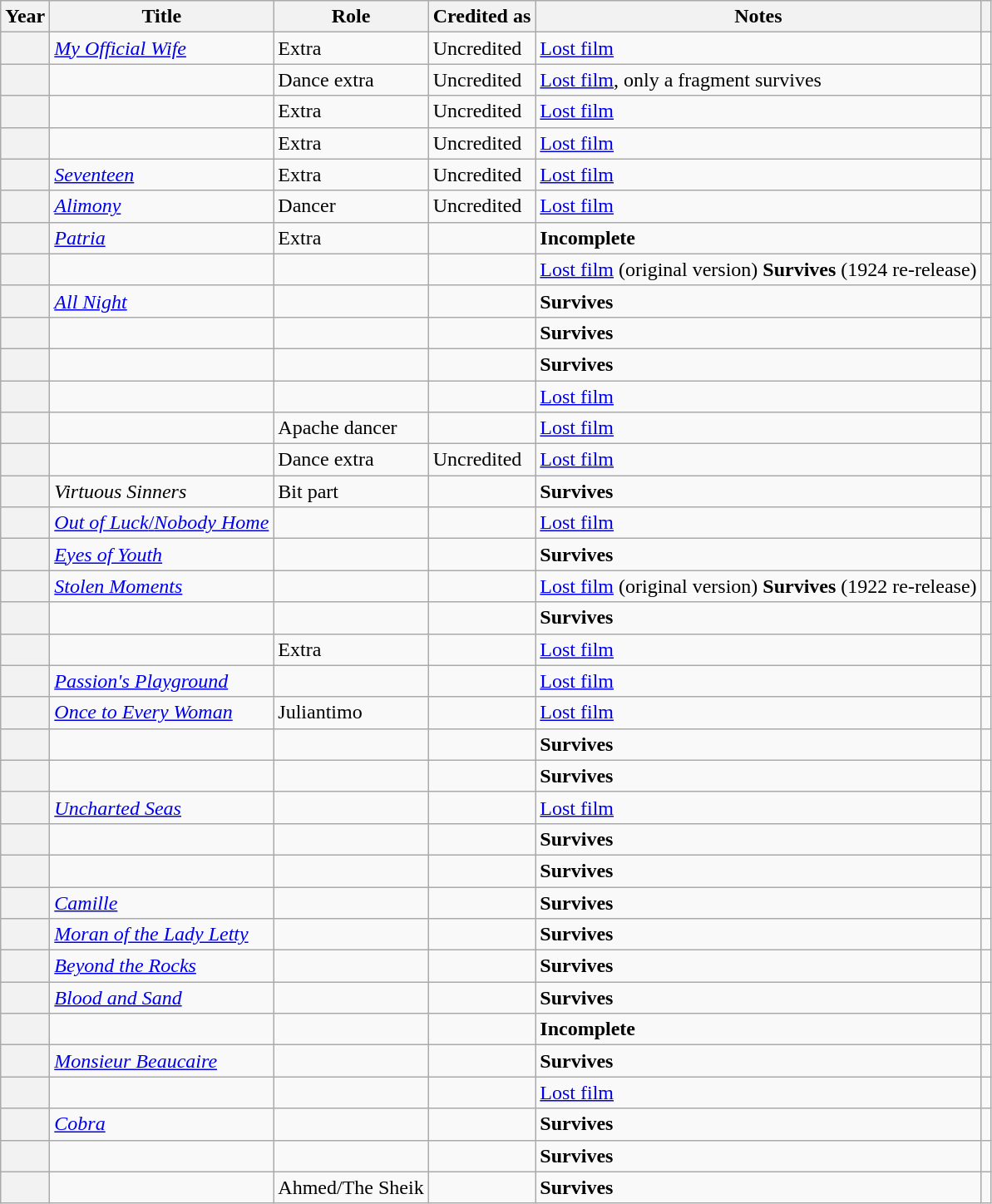<table class="wikitable plainrowheaders sortable" style="margin-right: 0;">
<tr>
<th scope="col">Year</th>
<th scope="col">Title</th>
<th scope="col">Role</th>
<th scope="col">Credited as</th>
<th scope="col">Notes</th>
<th scope="col" class="unsortable"></th>
</tr>
<tr>
<th scope="row"></th>
<td><em><a href='#'>My Official Wife</a></em></td>
<td>Extra</td>
<td>Uncredited</td>
<td><a href='#'>Lost film</a></td>
<td style="text-align: center;"></td>
</tr>
<tr>
<th scope="row"></th>
<td></td>
<td>Dance extra</td>
<td>Uncredited</td>
<td><a href='#'>Lost film</a>, only a fragment survives</td>
<td style="text-align: center;"></td>
</tr>
<tr>
<th scope="row"></th>
<td></td>
<td>Extra</td>
<td>Uncredited</td>
<td><a href='#'>Lost film</a></td>
<td style="text-align: center;"></td>
</tr>
<tr>
<th scope="row"></th>
<td></td>
<td>Extra</td>
<td>Uncredited</td>
<td><a href='#'>Lost film</a></td>
<td style="text-align: center;"></td>
</tr>
<tr>
<th scope="row"></th>
<td><em><a href='#'>Seventeen</a></em></td>
<td>Extra</td>
<td>Uncredited</td>
<td><a href='#'>Lost film</a></td>
<td style="text-align: center;"></td>
</tr>
<tr>
<th scope="row"></th>
<td><em><a href='#'>Alimony</a></em></td>
<td>Dancer</td>
<td>Uncredited</td>
<td><a href='#'>Lost film</a></td>
<td style="text-align: center;"></td>
</tr>
<tr>
<th scope="row"></th>
<td><em><a href='#'>Patria</a></em></td>
<td>Extra</td>
<td></td>
<td><strong>Incomplete</strong></td>
<td style="text-align: center;"></td>
</tr>
<tr>
<th scope="row"></th>
<td></td>
<td></td>
<td></td>
<td><a href='#'>Lost film</a> (original version) <strong>Survives</strong> (1924 re-release)</td>
<td style="text-align: center;"></td>
</tr>
<tr>
<th scope="row"></th>
<td><em><a href='#'>All Night</a></em></td>
<td></td>
<td></td>
<td><strong>Survives</strong></td>
<td style="text-align: center;"></td>
</tr>
<tr>
<th scope="row"></th>
<td></td>
<td></td>
<td></td>
<td><strong>Survives</strong></td>
<td style="text-align: center;"></td>
</tr>
<tr>
<th scope="row"></th>
<td></td>
<td></td>
<td></td>
<td><strong>Survives</strong></td>
<td style="text-align: center;"></td>
</tr>
<tr>
<th scope="row"></th>
<td></td>
<td></td>
<td></td>
<td><a href='#'>Lost film</a></td>
<td style="text-align: center;"></td>
</tr>
<tr>
<th scope="row"></th>
<td></td>
<td>Apache dancer</td>
<td></td>
<td><a href='#'>Lost film</a></td>
<td style="text-align: center;"></td>
</tr>
<tr>
<th scope="row"></th>
<td></td>
<td>Dance extra</td>
<td>Uncredited</td>
<td><a href='#'>Lost film</a></td>
<td style="text-align: center;"></td>
</tr>
<tr>
<th scope="row"></th>
<td><em>Virtuous Sinners</em></td>
<td>Bit part</td>
<td></td>
<td><strong>Survives</strong></td>
<td style="text-align: center;"></td>
</tr>
<tr>
<th scope="row"></th>
<td><a href='#'><em>Out of Luck</em>/<em>Nobody Home</em></a></td>
<td></td>
<td></td>
<td><a href='#'>Lost film</a></td>
<td style="text-align: center;"></td>
</tr>
<tr>
<th scope="row"></th>
<td><em><a href='#'>Eyes of Youth</a></em></td>
<td></td>
<td></td>
<td><strong>Survives</strong></td>
<td style="text-align: center;"></td>
</tr>
<tr>
<th scope="row"></th>
<td><em><a href='#'>Stolen Moments</a></em></td>
<td></td>
<td></td>
<td><a href='#'>Lost film</a> (original version) <strong>Survives</strong> (1922 re-release)</td>
<td style="text-align: center;"></td>
</tr>
<tr>
<th scope="row"></th>
<td></td>
<td></td>
<td></td>
<td><strong>Survives</strong></td>
<td style="text-align: center;"></td>
</tr>
<tr>
<th scope="row"></th>
<td></td>
<td>Extra</td>
<td></td>
<td><a href='#'>Lost film</a></td>
<td style="text-align: center;"></td>
</tr>
<tr>
<th scope="row"></th>
<td><em><a href='#'>Passion's Playground</a></em></td>
<td></td>
<td></td>
<td><a href='#'>Lost film</a></td>
<td style="text-align: center;"></td>
</tr>
<tr>
<th scope="row"></th>
<td><em><a href='#'>Once to Every Woman</a></em></td>
<td>Juliantimo</td>
<td></td>
<td><a href='#'>Lost film</a></td>
<td style="text-align: center;"></td>
</tr>
<tr>
<th scope="row"></th>
<td></td>
<td></td>
<td></td>
<td><strong>Survives</strong></td>
<td style="text-align: center;"></td>
</tr>
<tr>
<th scope="row"></th>
<td></td>
<td></td>
<td></td>
<td><strong>Survives</strong></td>
<td style="text-align: center;"></td>
</tr>
<tr>
<th scope="row"></th>
<td><em><a href='#'>Uncharted Seas</a></em></td>
<td></td>
<td></td>
<td><a href='#'>Lost film</a></td>
<td style="text-align: center;"></td>
</tr>
<tr>
<th scope="row"></th>
<td></td>
<td></td>
<td></td>
<td><strong>Survives</strong></td>
<td style="text-align: center;"></td>
</tr>
<tr>
<th scope="row"></th>
<td></td>
<td></td>
<td></td>
<td><strong>Survives</strong></td>
<td style="text-align: center;"></td>
</tr>
<tr>
<th scope="row"></th>
<td><em><a href='#'>Camille</a></em></td>
<td></td>
<td></td>
<td><strong>Survives</strong></td>
<td style="text-align: center;"></td>
</tr>
<tr>
<th scope="row"></th>
<td><em><a href='#'>Moran of the Lady Letty</a> </em></td>
<td></td>
<td></td>
<td><strong>Survives</strong></td>
<td style="text-align: center;"></td>
</tr>
<tr>
<th scope="row"></th>
<td><em><a href='#'>Beyond the Rocks</a></em></td>
<td></td>
<td></td>
<td><strong>Survives</strong></td>
<td style="text-align: center;"></td>
</tr>
<tr>
<th scope="row"></th>
<td><em><a href='#'>Blood and Sand</a></em></td>
<td></td>
<td></td>
<td><strong>Survives</strong></td>
<td style="text-align: center;"></td>
</tr>
<tr>
<th scope="row"></th>
<td></td>
<td></td>
<td></td>
<td><strong>Incomplete</strong></td>
<td style="text-align: center;"></td>
</tr>
<tr>
<th scope="row"></th>
<td><em><a href='#'>Monsieur Beaucaire</a></em></td>
<td></td>
<td></td>
<td><strong>Survives</strong></td>
<td style="text-align: center;"></td>
</tr>
<tr>
<th scope="row"></th>
<td></td>
<td></td>
<td></td>
<td><a href='#'>Lost film</a></td>
<td style="text-align: center;"></td>
</tr>
<tr>
<th scope="row"></th>
<td><em><a href='#'>Cobra</a></em></td>
<td></td>
<td></td>
<td><strong>Survives</strong></td>
<td style="text-align: center;"></td>
</tr>
<tr>
<th scope="row"></th>
<td></td>
<td></td>
<td></td>
<td><strong>Survives</strong></td>
<td style="text-align: center;"></td>
</tr>
<tr>
<th scope="row"></th>
<td></td>
<td>Ahmed/The Sheik</td>
<td></td>
<td><strong>Survives</strong></td>
<td style="text-align: center;"></td>
</tr>
</table>
